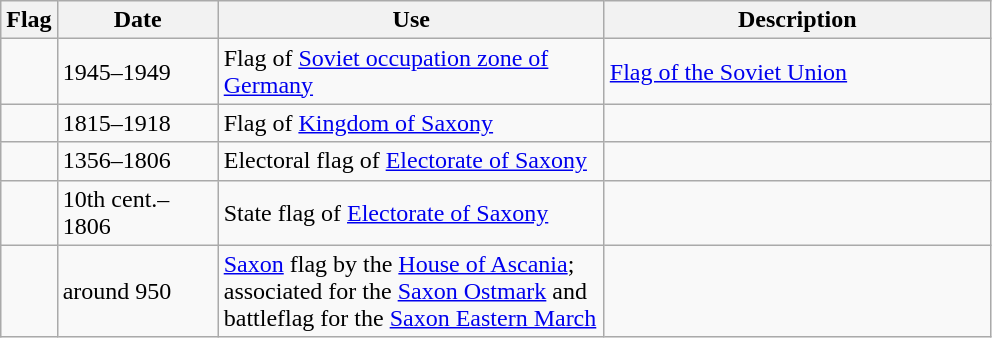<table class="wikitable">
<tr>
<th>Flag</th>
<th style="width:100px">Date</th>
<th style="width:250px">Use</th>
<th style="width:250px">Description</th>
</tr>
<tr>
<td></td>
<td>1945–1949</td>
<td>Flag of <a href='#'>Soviet occupation zone of Germany</a></td>
<td><a href='#'>Flag of the Soviet Union</a></td>
</tr>
<tr>
<td></td>
<td>1815–1918</td>
<td>Flag of <a href='#'>Kingdom of Saxony</a></td>
<td></td>
</tr>
<tr>
<td></td>
<td>1356–1806</td>
<td>Electoral flag of <a href='#'>Electorate of Saxony</a></td>
<td></td>
</tr>
<tr>
<td></td>
<td>10th cent.–1806</td>
<td>State flag of <a href='#'>Electorate of Saxony</a></td>
<td></td>
</tr>
<tr>
<td></td>
<td>around 950</td>
<td><a href='#'>Saxon</a> flag by the <a href='#'>House of Ascania</a>; associated for the <a href='#'>Saxon Ostmark</a> and battleflag for the <a href='#'>Saxon Eastern March</a></td>
<td></td>
</tr>
</table>
